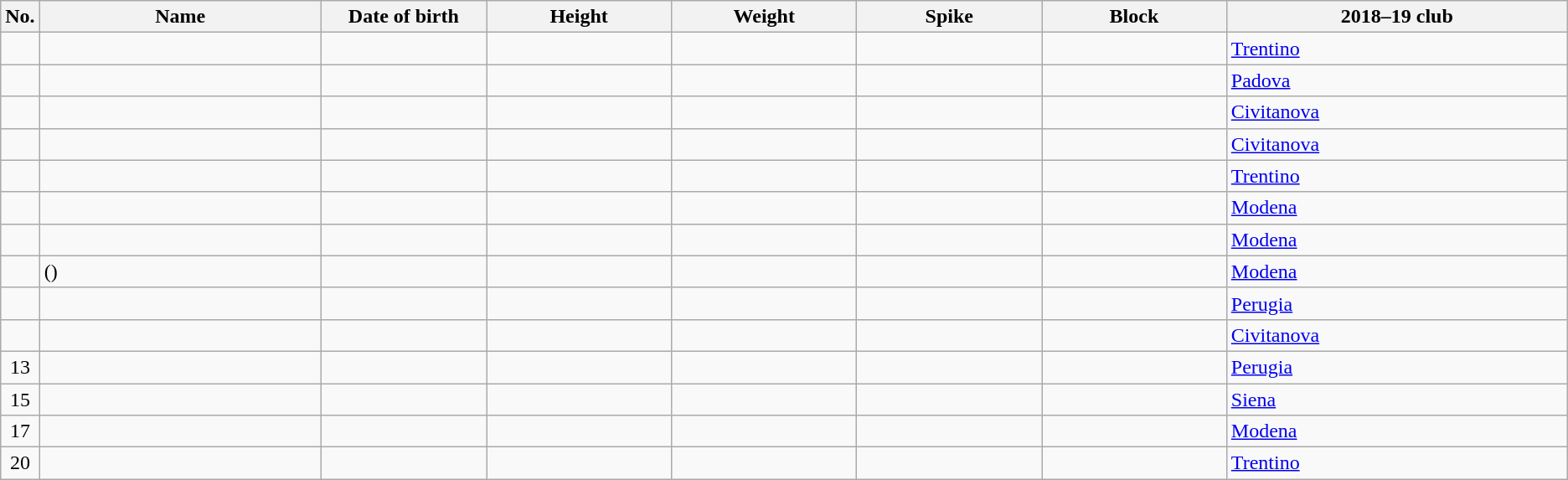<table class="wikitable sortable" style="font-size:100%; text-align:center">
<tr>
<th>No.</th>
<th style="width:14em">Name</th>
<th style="width:8em">Date of birth</th>
<th style="width:9em">Height</th>
<th style="width:9em">Weight</th>
<th style="width:9em">Spike</th>
<th style="width:9em">Block</th>
<th style="width:17em">2018–19 club</th>
</tr>
<tr>
<td></td>
<td align=left></td>
<td align=right></td>
<td></td>
<td></td>
<td></td>
<td></td>
<td align=left> <a href='#'>Trentino</a></td>
</tr>
<tr>
<td></td>
<td align=left></td>
<td align=right></td>
<td></td>
<td></td>
<td></td>
<td></td>
<td align=left> <a href='#'>Padova</a></td>
</tr>
<tr>
<td></td>
<td align=left></td>
<td align=right></td>
<td></td>
<td></td>
<td></td>
<td></td>
<td align=left> <a href='#'>Civitanova</a></td>
</tr>
<tr>
<td></td>
<td align=left></td>
<td align=right></td>
<td></td>
<td></td>
<td></td>
<td></td>
<td align=left> <a href='#'>Civitanova</a></td>
</tr>
<tr>
<td></td>
<td align=left></td>
<td align=right></td>
<td></td>
<td></td>
<td></td>
<td></td>
<td align=left> <a href='#'>Trentino</a></td>
</tr>
<tr>
<td></td>
<td align=left></td>
<td align=right></td>
<td></td>
<td></td>
<td></td>
<td></td>
<td align=left> <a href='#'>Modena</a></td>
</tr>
<tr>
<td></td>
<td align=left></td>
<td align=right></td>
<td></td>
<td></td>
<td></td>
<td></td>
<td align=left> <a href='#'>Modena</a></td>
</tr>
<tr>
<td></td>
<td align=left> ()</td>
<td align=right></td>
<td></td>
<td></td>
<td></td>
<td></td>
<td align=left> <a href='#'>Modena</a></td>
</tr>
<tr>
<td></td>
<td align=left></td>
<td align=right></td>
<td></td>
<td></td>
<td></td>
<td></td>
<td align=left> <a href='#'>Perugia</a></td>
</tr>
<tr>
<td></td>
<td align=left></td>
<td align=right></td>
<td></td>
<td></td>
<td></td>
<td></td>
<td align=left> <a href='#'>Civitanova</a></td>
</tr>
<tr>
<td>13</td>
<td align=left></td>
<td align=right></td>
<td></td>
<td></td>
<td></td>
<td></td>
<td align=left> <a href='#'>Perugia</a></td>
</tr>
<tr>
<td>15</td>
<td align=left></td>
<td align=right></td>
<td></td>
<td></td>
<td></td>
<td></td>
<td align=left> <a href='#'>Siena</a></td>
</tr>
<tr>
<td>17</td>
<td align=left></td>
<td align=right></td>
<td></td>
<td></td>
<td></td>
<td></td>
<td align=left> <a href='#'>Modena</a></td>
</tr>
<tr>
<td>20</td>
<td align=left></td>
<td align=right></td>
<td></td>
<td></td>
<td></td>
<td></td>
<td align=left> <a href='#'>Trentino</a></td>
</tr>
</table>
